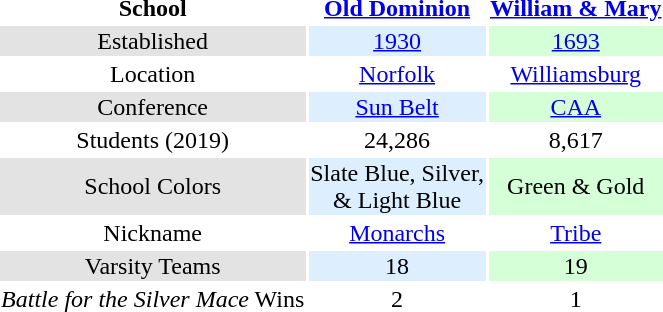<table id="toc" style="float:right; margin-left: 1em; margin-bottom: 1em; text-align: center">
<tr>
<td></td>
<td></td>
<td></td>
</tr>
<tr>
<th>School</th>
<th><a href='#'>Old Dominion</a></th>
<th><a href='#'>William & Mary</a></th>
</tr>
<tr>
<td style="background: #e3e3e3;">Established</td>
<td style="background: #ddeeff;"><a href='#'>1930</a></td>
<td style="background: #d5ffd6;"><a href='#'>1693</a></td>
</tr>
<tr>
<td>Location</td>
<td><a href='#'>Norfolk</a></td>
<td><a href='#'>Williamsburg</a></td>
</tr>
<tr>
<td style="background: #e3e3e3;">Conference</td>
<td style="background: #ddeeff;"><a href='#'>Sun Belt</a></td>
<td style="background: #d5ffd6;"><a href='#'>CAA</a></td>
</tr>
<tr>
<td>Students (2019)</td>
<td>24,286</td>
<td>8,617</td>
</tr>
<tr>
<td style="background: #e3e3e3;">School Colors</td>
<td style="background: #ddeeff;">Slate Blue, Silver,<br> & Light Blue</td>
<td style="background: #d5ffd6;">Green & Gold</td>
</tr>
<tr>
<td>Nickname</td>
<td><a href='#'>Monarchs</a></td>
<td><a href='#'>Tribe</a></td>
</tr>
<tr>
<td style="background: #e3e3e3;">Varsity Teams</td>
<td style="background: #ddeeff;">18</td>
<td style="background: #d5ffd6;">19</td>
</tr>
<tr>
<td><em>Battle for the Silver Mace</em> Wins</td>
<td>2</td>
<td>1</td>
</tr>
</table>
